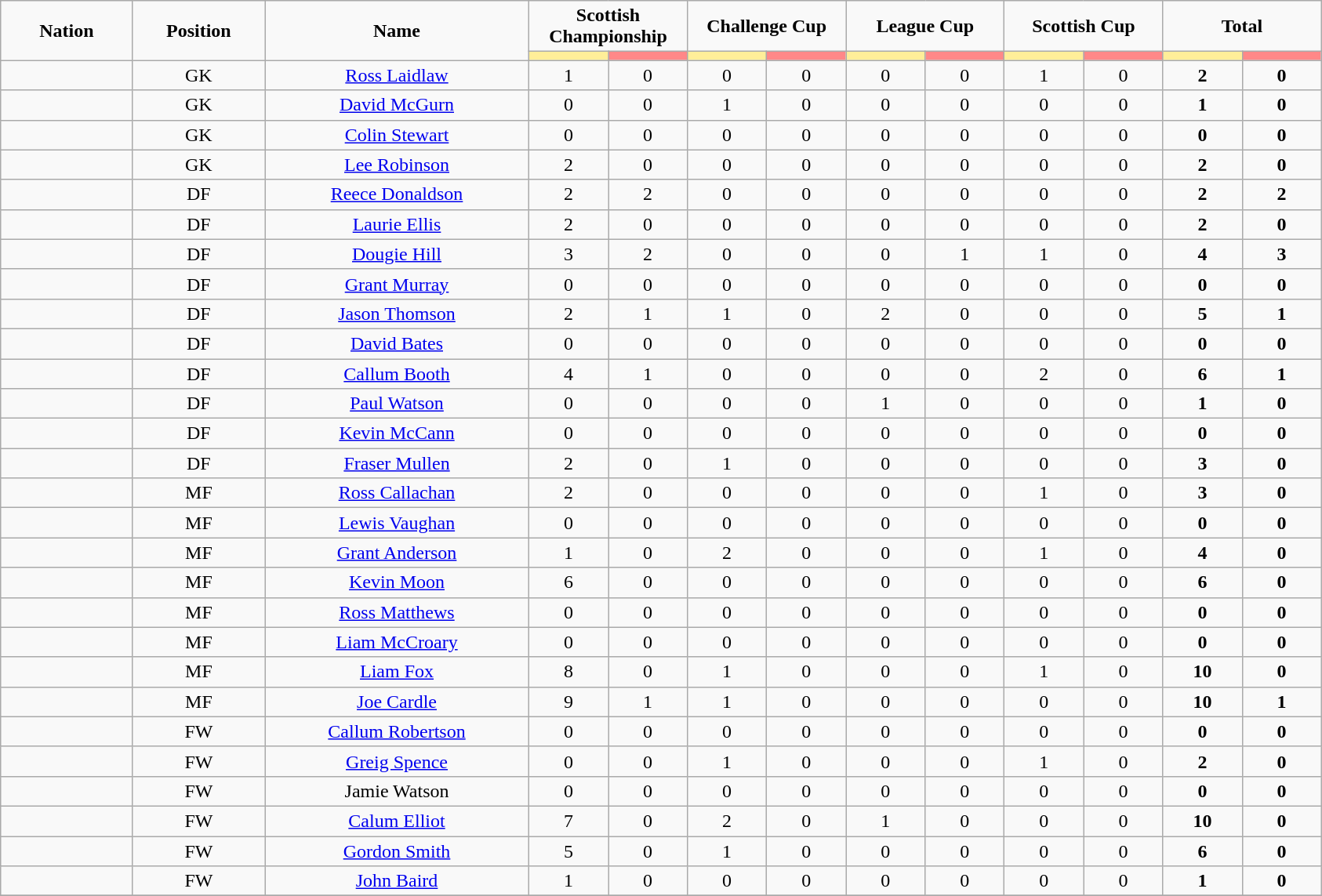<table class="wikitable" style="font-size: 100%; text-align: center;">
<tr>
<td rowspan="2" width="10%" align="center"><strong>Nation</strong></td>
<td rowspan="2" width="10%" align="center"><strong>Position</strong></td>
<td rowspan="2" width="20%" align="center"><strong>Name</strong></td>
<td colspan="2" align="center"><strong>Scottish Championship</strong></td>
<td colspan="2" align="center"><strong>Challenge Cup</strong></td>
<td colspan="2" align="center"><strong>League Cup</strong></td>
<td colspan="2" align="center"><strong>Scottish Cup</strong></td>
<td colspan="2" align="center"><strong>Total </strong></td>
</tr>
<tr>
<th width=60 style="background: #FFEE99"></th>
<th width=60 style="background: #FF8888"></th>
<th width=60 style="background: #FFEE99"></th>
<th width=60 style="background: #FF8888"></th>
<th width=60 style="background: #FFEE99"></th>
<th width=60 style="background: #FF8888"></th>
<th width=60 style="background: #FFEE99"></th>
<th width=60 style="background: #FF8888"></th>
<th width=60 style="background: #FFEE99"></th>
<th width=60 style="background: #FF8888"></th>
</tr>
<tr>
<td></td>
<td>GK</td>
<td><a href='#'>Ross Laidlaw</a></td>
<td>1</td>
<td>0</td>
<td>0</td>
<td>0</td>
<td>0</td>
<td>0</td>
<td>1</td>
<td>0</td>
<td><strong>2</strong></td>
<td><strong>0</strong></td>
</tr>
<tr>
<td></td>
<td>GK</td>
<td><a href='#'>David McGurn</a></td>
<td>0</td>
<td>0</td>
<td>1</td>
<td>0</td>
<td>0</td>
<td>0</td>
<td>0</td>
<td>0</td>
<td><strong>1</strong></td>
<td><strong>0</strong></td>
</tr>
<tr>
<td></td>
<td>GK</td>
<td><a href='#'>Colin Stewart</a></td>
<td>0</td>
<td>0</td>
<td>0</td>
<td>0</td>
<td>0</td>
<td>0</td>
<td>0</td>
<td>0</td>
<td><strong>0</strong></td>
<td><strong>0</strong></td>
</tr>
<tr>
<td></td>
<td>GK</td>
<td><a href='#'>Lee Robinson</a></td>
<td>2</td>
<td>0</td>
<td>0</td>
<td>0</td>
<td>0</td>
<td>0</td>
<td>0</td>
<td>0</td>
<td><strong>2</strong></td>
<td><strong>0</strong></td>
</tr>
<tr>
<td></td>
<td>DF</td>
<td><a href='#'>Reece Donaldson</a></td>
<td>2</td>
<td>2</td>
<td>0</td>
<td>0</td>
<td>0</td>
<td>0</td>
<td>0</td>
<td>0</td>
<td><strong>2</strong></td>
<td><strong>2</strong></td>
</tr>
<tr>
<td></td>
<td>DF</td>
<td><a href='#'>Laurie Ellis</a></td>
<td>2</td>
<td>0</td>
<td>0</td>
<td>0</td>
<td>0</td>
<td>0</td>
<td>0</td>
<td>0</td>
<td><strong>2</strong></td>
<td><strong>0</strong></td>
</tr>
<tr>
<td></td>
<td>DF</td>
<td><a href='#'>Dougie Hill</a></td>
<td>3</td>
<td>2</td>
<td>0</td>
<td>0</td>
<td>0</td>
<td>1</td>
<td>1</td>
<td>0</td>
<td><strong>4</strong></td>
<td><strong>3</strong></td>
</tr>
<tr>
<td></td>
<td>DF</td>
<td><a href='#'>Grant Murray</a></td>
<td>0</td>
<td>0</td>
<td>0</td>
<td>0</td>
<td>0</td>
<td>0</td>
<td>0</td>
<td>0</td>
<td><strong>0</strong></td>
<td><strong>0</strong></td>
</tr>
<tr>
<td></td>
<td>DF</td>
<td><a href='#'>Jason Thomson</a></td>
<td>2</td>
<td>1</td>
<td>1</td>
<td>0</td>
<td>2</td>
<td>0</td>
<td>0</td>
<td>0</td>
<td><strong>5</strong></td>
<td><strong>1</strong></td>
</tr>
<tr>
<td></td>
<td>DF</td>
<td><a href='#'>David Bates</a></td>
<td>0</td>
<td>0</td>
<td>0</td>
<td>0</td>
<td>0</td>
<td>0</td>
<td>0</td>
<td>0</td>
<td><strong>0</strong></td>
<td><strong>0</strong></td>
</tr>
<tr>
<td></td>
<td>DF</td>
<td><a href='#'>Callum Booth</a></td>
<td>4</td>
<td>1</td>
<td>0</td>
<td>0</td>
<td>0</td>
<td>0</td>
<td>2</td>
<td>0</td>
<td><strong>6</strong></td>
<td><strong>1</strong></td>
</tr>
<tr>
<td></td>
<td>DF</td>
<td><a href='#'>Paul Watson</a></td>
<td>0</td>
<td>0</td>
<td>0</td>
<td>0</td>
<td>1</td>
<td>0</td>
<td>0</td>
<td>0</td>
<td><strong>1</strong></td>
<td><strong>0</strong></td>
</tr>
<tr>
<td></td>
<td>DF</td>
<td><a href='#'>Kevin McCann</a></td>
<td>0</td>
<td>0</td>
<td>0</td>
<td>0</td>
<td>0</td>
<td>0</td>
<td>0</td>
<td>0</td>
<td><strong>0</strong></td>
<td><strong>0</strong></td>
</tr>
<tr>
<td></td>
<td>DF</td>
<td><a href='#'>Fraser Mullen</a></td>
<td>2</td>
<td>0</td>
<td>1</td>
<td>0</td>
<td>0</td>
<td>0</td>
<td>0</td>
<td>0</td>
<td><strong>3</strong></td>
<td><strong>0</strong></td>
</tr>
<tr>
<td></td>
<td>MF</td>
<td><a href='#'>Ross Callachan</a></td>
<td>2</td>
<td>0</td>
<td>0</td>
<td>0</td>
<td>0</td>
<td>0</td>
<td>1</td>
<td>0</td>
<td><strong>3</strong></td>
<td><strong>0</strong></td>
</tr>
<tr>
<td></td>
<td>MF</td>
<td><a href='#'>Lewis Vaughan</a></td>
<td>0</td>
<td>0</td>
<td>0</td>
<td>0</td>
<td>0</td>
<td>0</td>
<td>0</td>
<td>0</td>
<td><strong>0</strong></td>
<td><strong>0</strong></td>
</tr>
<tr>
<td></td>
<td>MF</td>
<td><a href='#'>Grant Anderson</a></td>
<td>1</td>
<td>0</td>
<td>2</td>
<td>0</td>
<td>0</td>
<td>0</td>
<td>1</td>
<td>0</td>
<td><strong>4</strong></td>
<td><strong>0</strong></td>
</tr>
<tr>
<td></td>
<td>MF</td>
<td><a href='#'>Kevin Moon</a></td>
<td>6</td>
<td>0</td>
<td>0</td>
<td>0</td>
<td>0</td>
<td>0</td>
<td>0</td>
<td>0</td>
<td><strong>6</strong></td>
<td><strong>0</strong></td>
</tr>
<tr>
<td></td>
<td>MF</td>
<td><a href='#'>Ross Matthews</a></td>
<td>0</td>
<td>0</td>
<td>0</td>
<td>0</td>
<td>0</td>
<td>0</td>
<td>0</td>
<td>0</td>
<td><strong>0</strong></td>
<td><strong>0</strong></td>
</tr>
<tr>
<td></td>
<td>MF</td>
<td><a href='#'>Liam McCroary</a></td>
<td>0</td>
<td>0</td>
<td>0</td>
<td>0</td>
<td>0</td>
<td>0</td>
<td>0</td>
<td>0</td>
<td><strong>0</strong></td>
<td><strong>0</strong></td>
</tr>
<tr>
<td></td>
<td>MF</td>
<td><a href='#'>Liam Fox</a></td>
<td>8</td>
<td>0</td>
<td>1</td>
<td>0</td>
<td>0</td>
<td>0</td>
<td>1</td>
<td>0</td>
<td><strong>10</strong></td>
<td><strong>0</strong></td>
</tr>
<tr>
<td></td>
<td>MF</td>
<td><a href='#'>Joe Cardle</a></td>
<td>9</td>
<td>1</td>
<td>1</td>
<td>0</td>
<td>0</td>
<td>0</td>
<td>0</td>
<td>0</td>
<td><strong>10</strong></td>
<td><strong>1</strong></td>
</tr>
<tr>
<td></td>
<td>FW</td>
<td><a href='#'>Callum Robertson</a></td>
<td>0</td>
<td>0</td>
<td>0</td>
<td>0</td>
<td>0</td>
<td>0</td>
<td>0</td>
<td>0</td>
<td><strong>0</strong></td>
<td><strong>0</strong></td>
</tr>
<tr>
<td></td>
<td>FW</td>
<td><a href='#'>Greig Spence</a></td>
<td>0</td>
<td>0</td>
<td>1</td>
<td>0</td>
<td>0</td>
<td>0</td>
<td>1</td>
<td>0</td>
<td><strong>2</strong></td>
<td><strong>0</strong></td>
</tr>
<tr>
<td></td>
<td>FW</td>
<td>Jamie Watson</td>
<td>0</td>
<td>0</td>
<td>0</td>
<td>0</td>
<td>0</td>
<td>0</td>
<td>0</td>
<td>0</td>
<td><strong>0</strong></td>
<td><strong>0</strong></td>
</tr>
<tr>
<td></td>
<td>FW</td>
<td><a href='#'>Calum Elliot</a></td>
<td>7</td>
<td>0</td>
<td>2</td>
<td>0</td>
<td>1</td>
<td>0</td>
<td>0</td>
<td>0</td>
<td><strong>10</strong></td>
<td><strong>0</strong></td>
</tr>
<tr>
<td></td>
<td>FW</td>
<td><a href='#'>Gordon Smith</a></td>
<td>5</td>
<td>0</td>
<td>1</td>
<td>0</td>
<td>0</td>
<td>0</td>
<td>0</td>
<td>0</td>
<td><strong>6</strong></td>
<td><strong>0</strong></td>
</tr>
<tr>
<td></td>
<td>FW</td>
<td><a href='#'>John Baird</a></td>
<td>1</td>
<td>0</td>
<td>0</td>
<td>0</td>
<td>0</td>
<td>0</td>
<td>0</td>
<td>0</td>
<td><strong>1</strong></td>
<td><strong>0</strong></td>
</tr>
<tr>
</tr>
</table>
